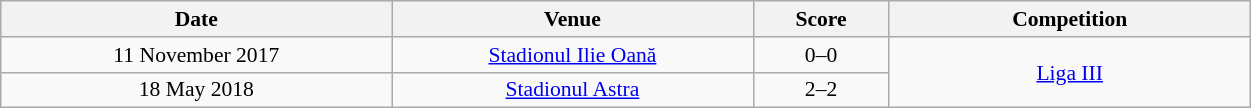<table class="wikitable" style="font-size:90%">
<tr>
<th width=254>Date</th>
<th width=234>Venue</th>
<th width=84>Score</th>
<th width=234>Competition</th>
</tr>
<tr>
<td align="center">11 November 2017</td>
<td align="center"><a href='#'>Stadionul Ilie Oană</a></td>
<td align="center">0–0</td>
<td align="center" rowspan="2"><a href='#'>Liga III</a></td>
</tr>
<tr>
<td align="center">18 May 2018</td>
<td align="center"><a href='#'>Stadionul Astra</a></td>
<td align="center">2–2</td>
</tr>
</table>
